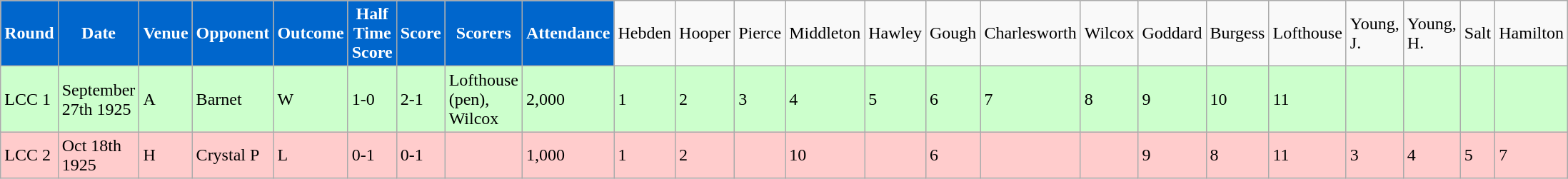<table class="wikitable">
<tr>
<td style="background:#0066CC; color:#FFFFFF; text-align:center;"><strong>Round</strong></td>
<td style="background:#0066CC; color:#FFFFFF; text-align:center;"><strong>Date</strong></td>
<td style="background:#0066CC; color:#FFFFFF; text-align:center;"><strong>Venue</strong></td>
<td style="background:#0066CC; color:#FFFFFF; text-align:center;"><strong>Opponent</strong></td>
<td style="background:#0066CC; color:#FFFFFF; text-align:center;"><strong>Outcome</strong></td>
<td style="background:#0066CC; color:#FFFFFF; text-align:center;"><strong>Half Time Score</strong></td>
<td style="background:#0066CC; color:#FFFFFF; text-align:center;"><strong>Score</strong></td>
<td style="background:#0066CC; color:#FFFFFF; text-align:center;"><strong>Scorers</strong></td>
<td style="background:#0066CC; color:#FFFFFF; text-align:center;"><strong>Attendance</strong></td>
<td>Hebden</td>
<td>Hooper</td>
<td>Pierce</td>
<td>Middleton</td>
<td>Hawley</td>
<td>Gough</td>
<td>Charlesworth</td>
<td>Wilcox</td>
<td>Goddard</td>
<td>Burgess</td>
<td>Lofthouse</td>
<td>Young, J.</td>
<td>Young, H.</td>
<td>Salt</td>
<td>Hamilton</td>
</tr>
<tr bgcolor="#CCFFCC">
<td>LCC 1</td>
<td>September 27th 1925</td>
<td>A</td>
<td>Barnet</td>
<td>W</td>
<td>1-0</td>
<td>2-1</td>
<td>Lofthouse (pen), Wilcox</td>
<td>2,000</td>
<td>1</td>
<td>2</td>
<td>3</td>
<td>4</td>
<td>5</td>
<td>6</td>
<td>7</td>
<td>8</td>
<td>9</td>
<td>10</td>
<td>11</td>
<td></td>
<td></td>
<td></td>
<td></td>
</tr>
<tr bgcolor="#FFCCCC">
<td>LCC 2</td>
<td>Oct 18th 1925</td>
<td>H</td>
<td>Crystal P</td>
<td>L</td>
<td>0-1</td>
<td>0-1</td>
<td></td>
<td>1,000</td>
<td>1</td>
<td>2</td>
<td></td>
<td>10</td>
<td></td>
<td>6</td>
<td></td>
<td></td>
<td>9</td>
<td>8</td>
<td>11</td>
<td>3</td>
<td>4</td>
<td>5</td>
<td>7</td>
</tr>
</table>
